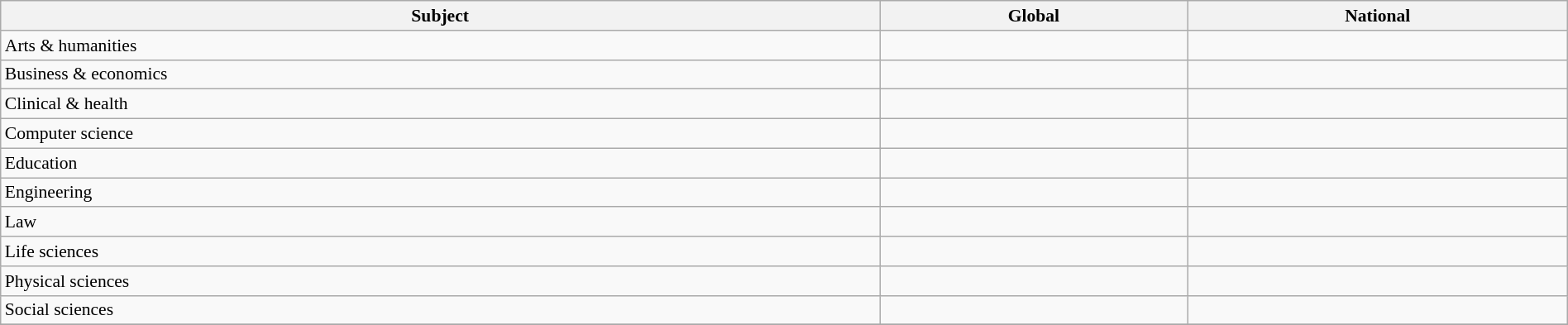<table class="wikitable sortable" style="width: 100%; font-size: 90%">
<tr>
<th>Subject</th>
<th>Global</th>
<th>National</th>
</tr>
<tr>
<td>Arts & humanities</td>
<td data-sort-value="34"></td>
<td data-sort-value="2"></td>
</tr>
<tr>
<td>Business & economics</td>
<td data-sort-value="8"></td>
<td data-sort-value="1"></td>
</tr>
<tr>
<td>Clinical & health</td>
<td data-sort-value="14"></td>
<td data-sort-value="1"></td>
</tr>
<tr>
<td>Computer science</td>
<td data-sort-value="12"></td>
<td data-sort-value="1"></td>
</tr>
<tr>
<td>Education</td>
<td data-sort-value="7"></td>
<td data-sort-value="1"></td>
</tr>
<tr>
<td>Engineering</td>
<td data-sort-value="15"></td>
<td data-sort-value="2"></td>
</tr>
<tr>
<td>Law</td>
<td data-sort-value="33"></td>
<td data-sort-value="1"></td>
</tr>
<tr>
<td>Life sciences</td>
<td data-sort-value="12"></td>
<td data-sort-value="1–2"></td>
</tr>
<tr>
<td>Physical sciences</td>
<td data-sort-value="14"></td>
<td data-sort-value="1"></td>
</tr>
<tr>
<td>Social sciences</td>
<td data-sort-value="21"></td>
<td data-sort-value="2"></td>
</tr>
<tr>
</tr>
</table>
